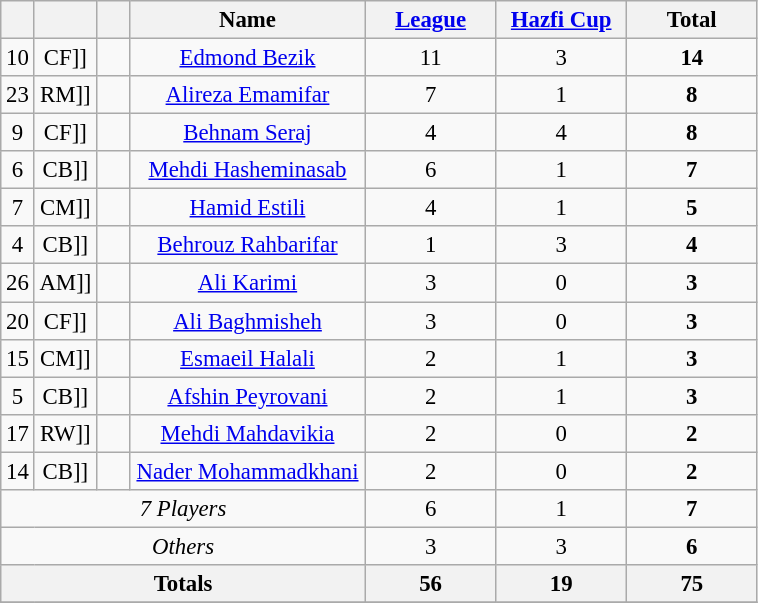<table class="wikitable sortable" style="text-align:center; font-size:95%;">
<tr>
<th width="15"></th>
<th width="15"></th>
<th width="15"></th>
<th width="150">Name</th>
<th width="80"><a href='#'>League</a></th>
<th width="80"><a href='#'>Hazfi Cup</a></th>
<th width="80">Total</th>
</tr>
<tr>
<td>10</td>
<td [[>CF]]</td>
<td></td>
<td><a href='#'>Edmond Bezik</a></td>
<td>11</td>
<td>3</td>
<td><strong>14</strong></td>
</tr>
<tr>
<td>23</td>
<td [[>RM]]</td>
<td></td>
<td><a href='#'>Alireza Emamifar</a></td>
<td>7</td>
<td>1</td>
<td><strong>8</strong></td>
</tr>
<tr>
<td>9</td>
<td [[>CF]]</td>
<td></td>
<td><a href='#'>Behnam Seraj</a></td>
<td>4</td>
<td>4</td>
<td><strong>8</strong></td>
</tr>
<tr>
<td>6</td>
<td [[>CB]]</td>
<td></td>
<td><a href='#'>Mehdi Hasheminasab</a></td>
<td>6</td>
<td>1</td>
<td><strong>7</strong></td>
</tr>
<tr>
<td>7</td>
<td [[>CM]]</td>
<td></td>
<td><a href='#'>Hamid Estili</a></td>
<td>4</td>
<td>1</td>
<td><strong>5</strong></td>
</tr>
<tr>
<td>4</td>
<td [[>CB]]</td>
<td></td>
<td><a href='#'>Behrouz Rahbarifar</a></td>
<td>1</td>
<td>3</td>
<td><strong>4</strong></td>
</tr>
<tr>
<td>26</td>
<td [[>AM]]</td>
<td></td>
<td><a href='#'>Ali Karimi</a></td>
<td>3</td>
<td>0</td>
<td><strong>3</strong></td>
</tr>
<tr>
<td>20</td>
<td [[>CF]]</td>
<td></td>
<td><a href='#'>Ali Baghmisheh</a></td>
<td>3</td>
<td>0</td>
<td><strong>3</strong></td>
</tr>
<tr>
<td>15</td>
<td [[>CM]]</td>
<td></td>
<td><a href='#'>Esmaeil Halali</a></td>
<td>2</td>
<td>1</td>
<td><strong>3</strong></td>
</tr>
<tr>
<td>5</td>
<td [[>CB]]</td>
<td></td>
<td><a href='#'>Afshin Peyrovani</a></td>
<td>2</td>
<td>1</td>
<td><strong>3</strong></td>
</tr>
<tr>
<td>17</td>
<td [[>RW]]</td>
<td></td>
<td><a href='#'>Mehdi Mahdavikia</a></td>
<td>2</td>
<td>0</td>
<td><strong>2</strong></td>
</tr>
<tr>
<td>14</td>
<td [[>CB]]</td>
<td></td>
<td><a href='#'>Nader Mohammadkhani</a></td>
<td>2</td>
<td>0</td>
<td><strong>2</strong></td>
</tr>
<tr>
<td colspan="4"><em>7 Players</em></td>
<td>6</td>
<td>1</td>
<td><strong>7</strong></td>
</tr>
<tr>
<td colspan="4"><em>Others</em></td>
<td>3</td>
<td>3</td>
<td><strong>6</strong></td>
</tr>
<tr>
<th colspan="4"><strong>Totals</strong></th>
<th>56</th>
<th>19</th>
<th>75</th>
</tr>
<tr>
</tr>
</table>
